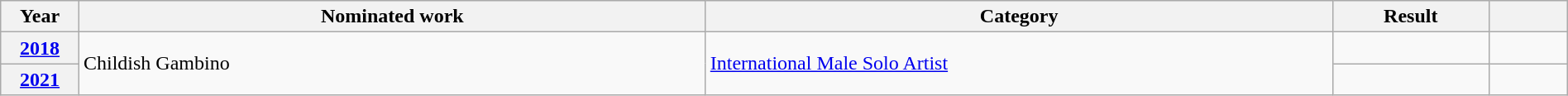<table class="wikitable plainrowheaders" style="width:100%;">
<tr>
<th scope="col" style="width:5%;">Year</th>
<th scope="col" style="width:40%;">Nominated work</th>
<th scope="col" style="width:40%;">Category</th>
<th scope="col" style="width:10%;">Result</th>
<th scope="col" style="width:5%;"></th>
</tr>
<tr>
<th scope="row" style="text-align:center;"><a href='#'>2018</a></th>
<td rowspan="2">Childish Gambino</td>
<td rowspan="2"><a href='#'>International Male Solo Artist</a></td>
<td></td>
<td style="text-align:center;"></td>
</tr>
<tr>
<th scope="row" style="text-align:center;"><a href='#'>2021</a></th>
<td></td>
<td style="text-align:center;"></td>
</tr>
</table>
